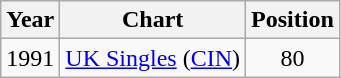<table class="wikitable">
<tr>
<th>Year</th>
<th>Chart</th>
<th>Position</th>
</tr>
<tr>
<td>1991</td>
<td><a href='#'>UK Singles</a> (<a href='#'>CIN</a>)</td>
<td align="center">80</td>
</tr>
</table>
